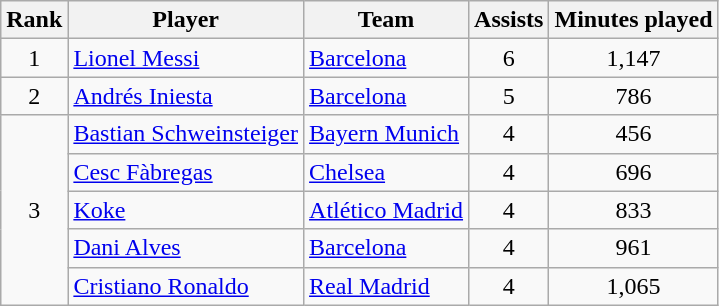<table class="wikitable" style="text-align:center">
<tr>
<th>Rank</th>
<th>Player</th>
<th>Team</th>
<th>Assists</th>
<th>Minutes played</th>
</tr>
<tr>
<td>1</td>
<td align=left> <a href='#'>Lionel Messi</a></td>
<td align=left> <a href='#'>Barcelona</a></td>
<td>6</td>
<td>1,147</td>
</tr>
<tr>
<td>2</td>
<td align=left> <a href='#'>Andrés Iniesta</a></td>
<td align=left> <a href='#'>Barcelona</a></td>
<td>5</td>
<td>786</td>
</tr>
<tr>
<td rowspan=5>3</td>
<td align=left> <a href='#'>Bastian Schweinsteiger</a></td>
<td align=left> <a href='#'>Bayern Munich</a></td>
<td>4</td>
<td>456</td>
</tr>
<tr>
<td align=left> <a href='#'>Cesc Fàbregas</a></td>
<td align=left> <a href='#'>Chelsea</a></td>
<td>4</td>
<td>696</td>
</tr>
<tr>
<td align=left> <a href='#'>Koke</a></td>
<td align=left> <a href='#'>Atlético Madrid</a></td>
<td>4</td>
<td>833</td>
</tr>
<tr>
<td align=left> <a href='#'>Dani Alves</a></td>
<td align=left> <a href='#'>Barcelona</a></td>
<td>4</td>
<td>961</td>
</tr>
<tr>
<td align=left> <a href='#'>Cristiano Ronaldo</a></td>
<td align=left> <a href='#'>Real Madrid</a></td>
<td>4</td>
<td>1,065</td>
</tr>
</table>
